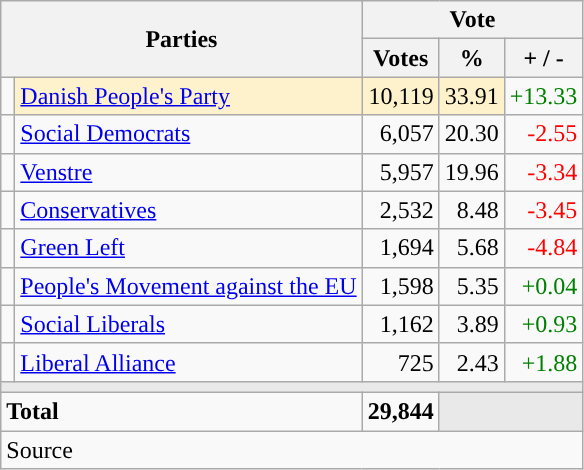<table class="wikitable" style="text-align:right;">
<tr>
<th style="text-align:centre;" rowspan="2" colspan="2" width="225">Parties</th>
<th colspan="3">Vote</th>
</tr>
<tr>
<th width="15">Votes</th>
<th width="15">%</th>
<th width="15">+ / -</th>
</tr>
<tr>
<td width="2" style="color:inherit;background:"></td>
<td bgcolor=#fef2cc   align="left"><a href='#'>Danish People's Party</a></td>
<td bgcolor=#fef2cc>10,119</td>
<td bgcolor=#fef2cc>33.91</td>
<td style=color:green;>+13.33</td>
</tr>
<tr>
<td width="2" style="color:inherit;background:"></td>
<td align="left"><a href='#'>Social Democrats</a></td>
<td>6,057</td>
<td>20.30</td>
<td style=color:red;>-2.55</td>
</tr>
<tr>
<td width="2" style="color:inherit;background:"></td>
<td align="left"><a href='#'>Venstre</a></td>
<td>5,957</td>
<td>19.96</td>
<td style=color:red;>-3.34</td>
</tr>
<tr>
<td width="2" style="color:inherit;background:"></td>
<td align="left"><a href='#'>Conservatives</a></td>
<td>2,532</td>
<td>8.48</td>
<td style=color:red;>-3.45</td>
</tr>
<tr>
<td width="2" style="color:inherit;background:"></td>
<td align="left"><a href='#'>Green Left</a></td>
<td>1,694</td>
<td>5.68</td>
<td style=color:red;>-4.84</td>
</tr>
<tr>
<td width="2" style="color:inherit;background:"></td>
<td align="left"><a href='#'>People's Movement against the EU</a></td>
<td>1,598</td>
<td>5.35</td>
<td style=color:green;>+0.04</td>
</tr>
<tr>
<td width="2" style="color:inherit;background:"></td>
<td align="left"><a href='#'>Social Liberals</a></td>
<td>1,162</td>
<td>3.89</td>
<td style=color:green;>+0.93</td>
</tr>
<tr>
<td width="2" style="color:inherit;background:"></td>
<td align="left"><a href='#'>Liberal Alliance</a></td>
<td>725</td>
<td>2.43</td>
<td style=color:green;>+1.88</td>
</tr>
<tr>
<td colspan="7" bgcolor="#E9E9E9"></td>
</tr>
<tr>
<td align="left" colspan="2"><strong>Total</strong></td>
<td><strong>29,844</strong></td>
<td bgcolor="#E9E9E9" colspan="2"></td>
</tr>
<tr>
<td align="left" colspan="6">Source</td>
</tr>
</table>
